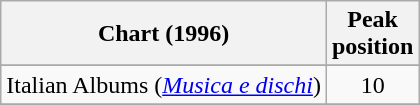<table class="wikitable plainrowheaders">
<tr>
<th scope="col">Chart (1996)</th>
<th scope="col">Peak<br>position</th>
</tr>
<tr>
</tr>
<tr>
<td>Italian Albums (<em><a href='#'>Musica e dischi</a></em>)</td>
<td align="center">10</td>
</tr>
<tr>
</tr>
</table>
